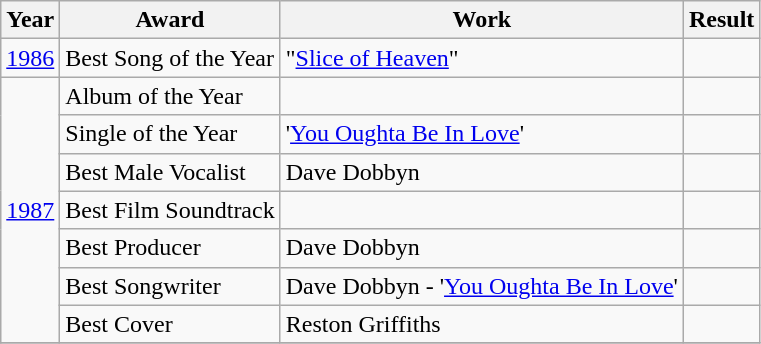<table class="wikitable sortable">
<tr>
<th>Year</th>
<th>Award</th>
<th>Work</th>
<th>Result</th>
</tr>
<tr>
<td><a href='#'>1986</a></td>
<td>Best Song of the Year</td>
<td>"<a href='#'>Slice of Heaven</a>"</td>
<td></td>
</tr>
<tr>
<td rowspan=7><a href='#'>1987</a></td>
<td>Album of the Year</td>
<td></td>
<td></td>
</tr>
<tr>
<td>Single of the Year</td>
<td>'<a href='#'>You Oughta Be In Love</a>'</td>
<td></td>
</tr>
<tr>
<td>Best Male Vocalist</td>
<td>Dave Dobbyn</td>
<td></td>
</tr>
<tr>
<td>Best Film Soundtrack</td>
<td></td>
<td></td>
</tr>
<tr>
<td>Best Producer</td>
<td>Dave Dobbyn</td>
<td></td>
</tr>
<tr>
<td>Best Songwriter</td>
<td>Dave Dobbyn - '<a href='#'>You Oughta Be In Love</a>'</td>
<td></td>
</tr>
<tr>
<td>Best Cover</td>
<td>Reston Griffiths</td>
<td></td>
</tr>
<tr>
</tr>
</table>
